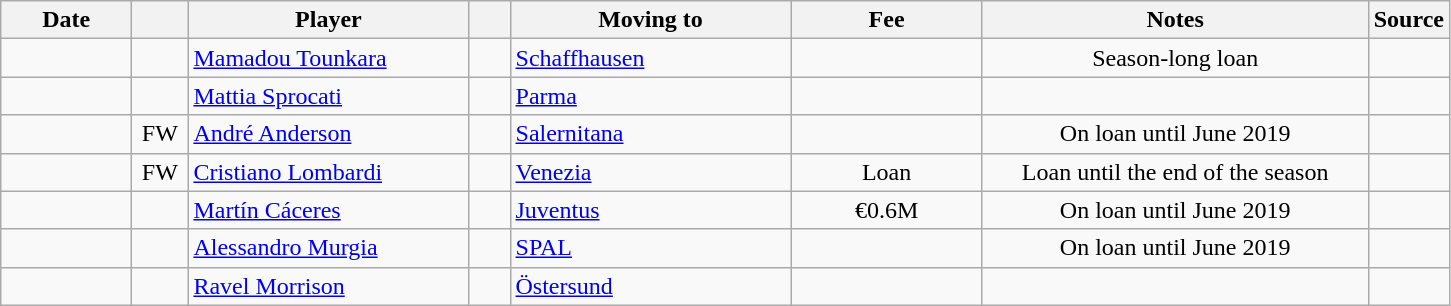<table class="wikitable sortable">
<tr>
<th style="width:80px;">Date</th>
<th style="width:30px;"></th>
<th style="width:180px;">Player</th>
<th style="width:20px;"></th>
<th style="width:180px;">Moving to</th>
<th style="width:120px;" class="unsortable">Fee</th>
<th style="width:250px;" class="unsortable">Notes</th>
<th style="width:20px;">Source</th>
</tr>
<tr>
<td></td>
<td align=center></td>
<td> <a href='#'>Mamadou Tounkara</a></td>
<td align=center></td>
<td> <a href='#'>Schaffhausen</a></td>
<td align=center></td>
<td align=center>Season-long loan</td>
<td></td>
</tr>
<tr>
<td></td>
<td align=center></td>
<td> <a href='#'>Mattia Sprocati</a></td>
<td align=center></td>
<td> <a href='#'>Parma</a></td>
<td align=center></td>
<td align=center></td>
<td></td>
</tr>
<tr>
<td></td>
<td align=center>FW</td>
<td> <a href='#'>André Anderson</a></td>
<td align=center></td>
<td> <a href='#'>Salernitana</a></td>
<td align=center></td>
<td align=center>On loan until June 2019</td>
<td></td>
</tr>
<tr>
<td></td>
<td align=center>FW</td>
<td> <a href='#'>Cristiano Lombardi</a></td>
<td align=center></td>
<td> <a href='#'>Venezia</a></td>
<td align=center>Loan</td>
<td align=center>Loan until the end of the season</td>
<td></td>
</tr>
<tr>
<td></td>
<td align="center"></td>
<td> <a href='#'>Martín Cáceres</a></td>
<td align="center"></td>
<td align=left> <a href='#'>Juventus</a></td>
<td align=center>€0.6M</td>
<td align=center>On loan until June 2019</td>
<td></td>
</tr>
<tr>
<td></td>
<td align=center></td>
<td> <a href='#'>Alessandro Murgia</a></td>
<td align="center"></td>
<td align=left> <a href='#'>SPAL</a></td>
<td align=center></td>
<td align=center>On loan until June 2019</td>
<td></td>
</tr>
<tr>
<td></td>
<td align=center></td>
<td> <a href='#'>Ravel Morrison</a></td>
<td align="center"></td>
<td align=left> <a href='#'>Östersund</a></td>
<td align=center></td>
<td align=center></td>
<td></td>
</tr>
</table>
